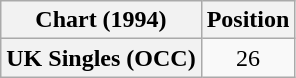<table class="wikitable plainrowheaders" style="text-align:center">
<tr>
<th>Chart (1994)</th>
<th>Position</th>
</tr>
<tr>
<th scope="row">UK Singles (OCC)</th>
<td>26</td>
</tr>
</table>
